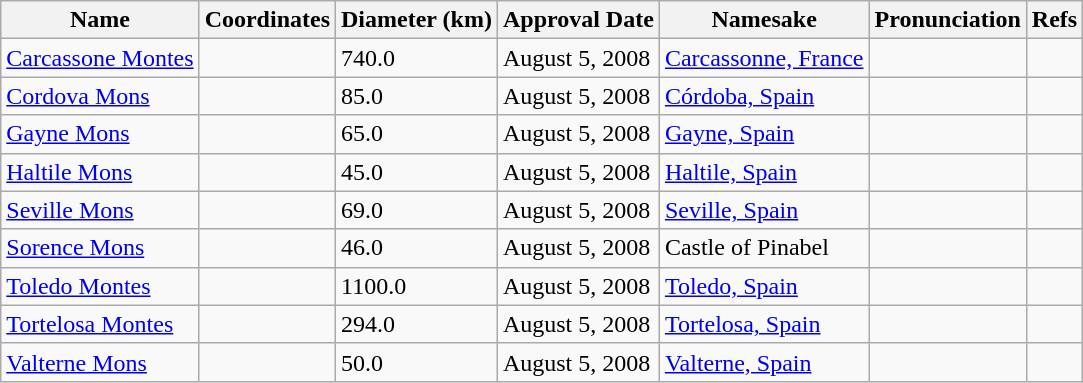<table class="wikitable">
<tr>
<th>Name</th>
<th>Coordinates</th>
<th>Diameter (km)</th>
<th>Approval Date</th>
<th>Namesake</th>
<th>Pronunciation</th>
<th>Refs</th>
</tr>
<tr>
<td><a href='#'>Carcassone Montes</a></td>
<td></td>
<td>740.0</td>
<td>August 5, 2008</td>
<td><a href='#'>Carcassonne, France</a></td>
<td></td>
<td></td>
</tr>
<tr>
<td><a href='#'>Cordova Mons</a></td>
<td></td>
<td>85.0</td>
<td>August 5, 2008</td>
<td><a href='#'>Córdoba, Spain</a></td>
<td></td>
<td></td>
</tr>
<tr>
<td><a href='#'>Gayne Mons</a></td>
<td></td>
<td>65.0</td>
<td>August 5, 2008</td>
<td><a href='#'>Gayne, Spain</a></td>
<td></td>
<td></td>
</tr>
<tr>
<td><a href='#'>Haltile Mons</a></td>
<td></td>
<td>45.0</td>
<td>August 5, 2008</td>
<td><a href='#'>Haltile, Spain</a></td>
<td></td>
<td></td>
</tr>
<tr>
<td><a href='#'>Seville Mons</a></td>
<td></td>
<td>69.0</td>
<td>August 5, 2008</td>
<td><a href='#'>Seville, Spain</a></td>
<td></td>
<td></td>
</tr>
<tr>
<td><a href='#'>Sorence Mons</a></td>
<td></td>
<td>46.0</td>
<td>August 5, 2008</td>
<td>Castle of Pinabel</td>
<td></td>
<td></td>
</tr>
<tr>
<td><a href='#'>Toledo Montes</a></td>
<td></td>
<td>1100.0</td>
<td>August 5, 2008</td>
<td><a href='#'>Toledo, Spain</a></td>
<td></td>
<td></td>
</tr>
<tr>
<td><a href='#'>Tortelosa Montes</a></td>
<td></td>
<td>294.0</td>
<td>August 5, 2008</td>
<td><a href='#'>Tortelosa, Spain</a></td>
<td></td>
<td></td>
</tr>
<tr>
<td><a href='#'>Valterne Mons</a></td>
<td></td>
<td>50.0</td>
<td>August 5, 2008</td>
<td><a href='#'>Valterne, Spain</a></td>
<td></td>
<td></td>
</tr>
</table>
